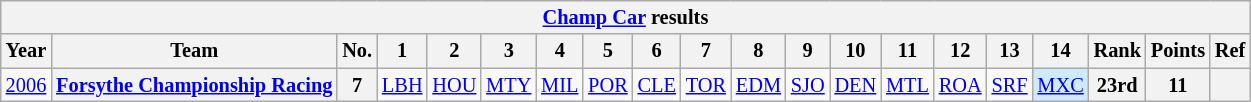<table class="wikitable" style="text-align:center; font-size:85%">
<tr>
<th colspan=45><a href='#'>Champ Car</a> results</th>
</tr>
<tr>
<th>Year</th>
<th>Team</th>
<th>No.</th>
<th>1</th>
<th>2</th>
<th>3</th>
<th>4</th>
<th>5</th>
<th>6</th>
<th>7</th>
<th>8</th>
<th>9</th>
<th>10</th>
<th>11</th>
<th>12</th>
<th>13</th>
<th>14</th>
<th>Rank</th>
<th>Points</th>
<th>Ref</th>
</tr>
<tr>
<td><a href='#'>2006</a></td>
<th><a href='#'>Forsythe Championship Racing</a></th>
<th>7</th>
<td><a href='#'>LBH</a></td>
<td><a href='#'>HOU</a></td>
<td><a href='#'>MTY</a></td>
<td><a href='#'>MIL</a></td>
<td><a href='#'>POR</a></td>
<td><a href='#'>CLE</a></td>
<td><a href='#'>TOR</a></td>
<td><a href='#'>EDM</a></td>
<td><a href='#'>SJO</a></td>
<td><a href='#'>DEN</a></td>
<td><a href='#'>MTL</a></td>
<td><a href='#'>ROA</a></td>
<td><a href='#'>SRF</a></td>
<td style="background:#CFEAFF;"><a href='#'>MXC</a><br></td>
<th>23rd</th>
<th>11</th>
<th></th>
</tr>
</table>
